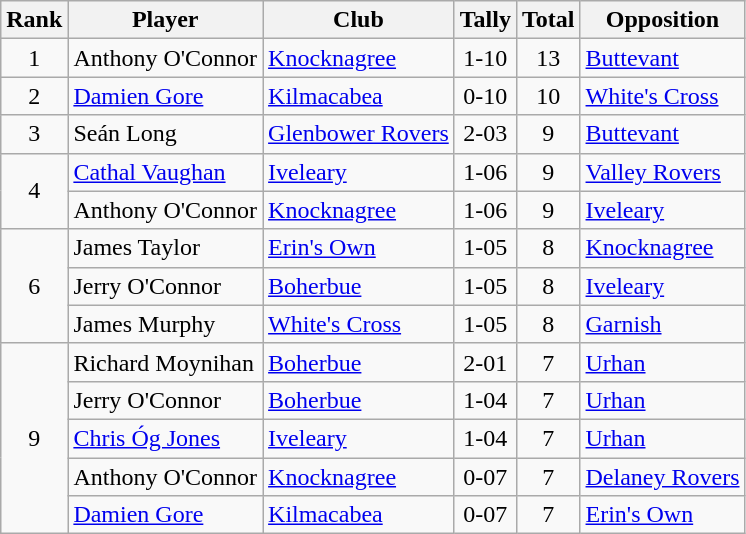<table class="wikitable">
<tr>
<th>Rank</th>
<th>Player</th>
<th>Club</th>
<th>Tally</th>
<th>Total</th>
<th>Opposition</th>
</tr>
<tr>
<td rowspan="1" style="text-align:center;">1</td>
<td>Anthony O'Connor</td>
<td><a href='#'>Knocknagree</a></td>
<td align=center>1-10</td>
<td align=center>13</td>
<td><a href='#'>Buttevant</a></td>
</tr>
<tr>
<td rowspan="1" style="text-align:center;">2</td>
<td><a href='#'>Damien Gore</a></td>
<td><a href='#'>Kilmacabea</a></td>
<td align=center>0-10</td>
<td align=center>10</td>
<td><a href='#'>White's Cross</a></td>
</tr>
<tr>
<td rowspan="1" style="text-align:center;">3</td>
<td>Seán Long</td>
<td><a href='#'>Glenbower Rovers</a></td>
<td align=center>2-03</td>
<td align=center>9</td>
<td><a href='#'>Buttevant</a></td>
</tr>
<tr>
<td rowspan="2" style="text-align:center;">4</td>
<td><a href='#'>Cathal Vaughan</a></td>
<td><a href='#'>Iveleary</a></td>
<td align=center>1-06</td>
<td align=center>9</td>
<td><a href='#'>Valley Rovers</a></td>
</tr>
<tr>
<td>Anthony O'Connor</td>
<td><a href='#'>Knocknagree</a></td>
<td align=center>1-06</td>
<td align=center>9</td>
<td><a href='#'>Iveleary</a></td>
</tr>
<tr>
<td rowspan="3" style="text-align:center;">6</td>
<td>James Taylor</td>
<td><a href='#'>Erin's Own</a></td>
<td align=center>1-05</td>
<td align=center>8</td>
<td><a href='#'>Knocknagree</a></td>
</tr>
<tr>
<td>Jerry O'Connor</td>
<td><a href='#'>Boherbue</a></td>
<td align=center>1-05</td>
<td align=center>8</td>
<td><a href='#'>Iveleary</a></td>
</tr>
<tr>
<td>James Murphy</td>
<td><a href='#'>White's Cross</a></td>
<td align=center>1-05</td>
<td align=center>8</td>
<td><a href='#'>Garnish</a></td>
</tr>
<tr>
<td rowspan="5" style="text-align:center;">9</td>
<td>Richard Moynihan</td>
<td><a href='#'>Boherbue</a></td>
<td align=center>2-01</td>
<td align=center>7</td>
<td><a href='#'>Urhan</a></td>
</tr>
<tr>
<td>Jerry O'Connor</td>
<td><a href='#'>Boherbue</a></td>
<td align=center>1-04</td>
<td align=center>7</td>
<td><a href='#'>Urhan</a></td>
</tr>
<tr>
<td><a href='#'>Chris Óg Jones</a></td>
<td><a href='#'>Iveleary</a></td>
<td align=center>1-04</td>
<td align=center>7</td>
<td><a href='#'>Urhan</a></td>
</tr>
<tr>
<td>Anthony O'Connor</td>
<td><a href='#'>Knocknagree</a></td>
<td align=center>0-07</td>
<td align=center>7</td>
<td><a href='#'>Delaney Rovers</a></td>
</tr>
<tr>
<td><a href='#'>Damien Gore</a></td>
<td><a href='#'>Kilmacabea</a></td>
<td align=center>0-07</td>
<td align=center>7</td>
<td><a href='#'>Erin's Own</a></td>
</tr>
</table>
